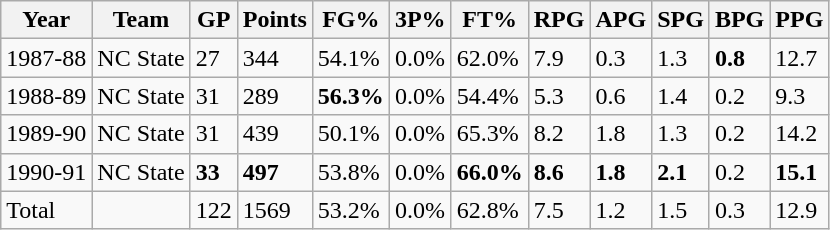<table class="wikitable">
<tr>
<th>Year</th>
<th>Team</th>
<th>GP</th>
<th>Points</th>
<th>FG%</th>
<th>3P%</th>
<th>FT%</th>
<th>RPG</th>
<th>APG</th>
<th>SPG</th>
<th>BPG</th>
<th>PPG</th>
</tr>
<tr>
<td>1987-88</td>
<td>NC State</td>
<td>27</td>
<td>344</td>
<td>54.1%</td>
<td>0.0%</td>
<td>62.0%</td>
<td>7.9</td>
<td>0.3</td>
<td>1.3</td>
<td><strong>0.8</strong></td>
<td>12.7</td>
</tr>
<tr>
<td>1988-89</td>
<td>NC State</td>
<td>31</td>
<td>289</td>
<td><strong>56.3%</strong></td>
<td>0.0%</td>
<td>54.4%</td>
<td>5.3</td>
<td>0.6</td>
<td>1.4</td>
<td>0.2</td>
<td>9.3</td>
</tr>
<tr>
<td>1989-90</td>
<td>NC State</td>
<td>31</td>
<td>439</td>
<td>50.1%</td>
<td>0.0%</td>
<td>65.3%</td>
<td>8.2</td>
<td>1.8</td>
<td>1.3</td>
<td>0.2</td>
<td>14.2</td>
</tr>
<tr>
<td>1990-91</td>
<td>NC State</td>
<td><strong>33</strong></td>
<td><strong>497</strong></td>
<td>53.8%</td>
<td>0.0%</td>
<td><strong>66.0%</strong></td>
<td><strong>8.6</strong></td>
<td><strong>1.8</strong></td>
<td><strong>2.1</strong></td>
<td>0.2</td>
<td><strong>15.1</strong></td>
</tr>
<tr>
<td>Total</td>
<td></td>
<td>122</td>
<td>1569</td>
<td>53.2%</td>
<td>0.0%</td>
<td>62.8%</td>
<td>7.5</td>
<td>1.2</td>
<td>1.5</td>
<td>0.3</td>
<td>12.9</td>
</tr>
</table>
